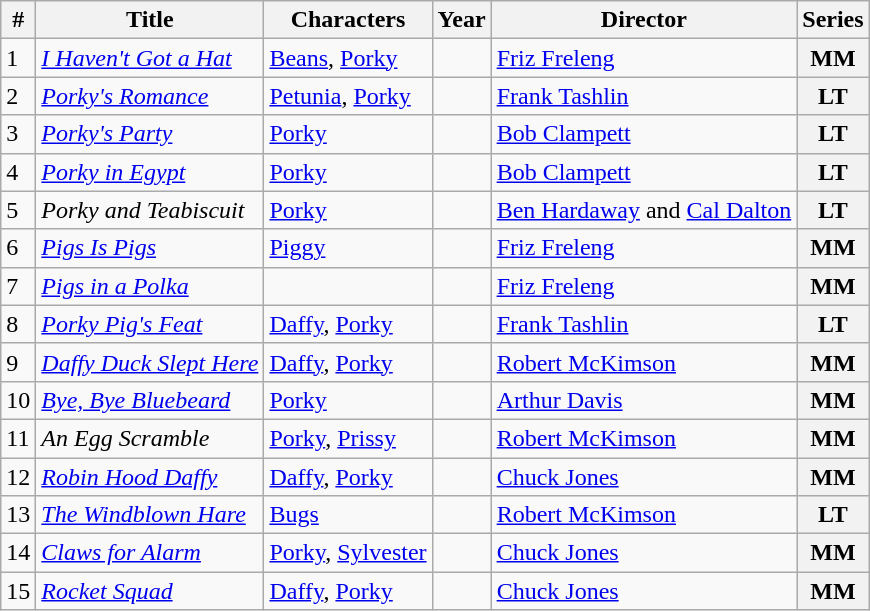<table class="wikitable sortable">
<tr>
<th>#</th>
<th>Title</th>
<th>Characters</th>
<th>Year</th>
<th>Director</th>
<th>Series</th>
</tr>
<tr>
<td>1</td>
<td><em><a href='#'>I Haven't Got a Hat</a></em></td>
<td><a href='#'>Beans</a>, <a href='#'>Porky</a></td>
<td></td>
<td><a href='#'>Friz Freleng</a></td>
<th>MM</th>
</tr>
<tr>
<td>2</td>
<td><em><a href='#'>Porky's Romance</a></em></td>
<td><a href='#'>Petunia</a>, <a href='#'>Porky</a></td>
<td></td>
<td><a href='#'>Frank Tashlin</a></td>
<th>LT</th>
</tr>
<tr>
<td>3</td>
<td><em><a href='#'>Porky's Party</a></em></td>
<td><a href='#'>Porky</a></td>
<td></td>
<td><a href='#'>Bob Clampett</a></td>
<th>LT</th>
</tr>
<tr>
<td>4</td>
<td><em><a href='#'>Porky in Egypt</a></em></td>
<td><a href='#'>Porky</a></td>
<td></td>
<td><a href='#'>Bob Clampett</a></td>
<th>LT</th>
</tr>
<tr>
<td>5</td>
<td><em>Porky and Teabiscuit</em></td>
<td><a href='#'>Porky</a></td>
<td></td>
<td><a href='#'>Ben Hardaway</a> and <a href='#'>Cal Dalton</a></td>
<th>LT</th>
</tr>
<tr>
<td>6</td>
<td><em><a href='#'>Pigs Is Pigs</a></em></td>
<td><a href='#'>Piggy</a></td>
<td></td>
<td><a href='#'>Friz Freleng</a></td>
<th>MM</th>
</tr>
<tr>
<td>7</td>
<td><em><a href='#'>Pigs in a Polka</a></em></td>
<td></td>
<td></td>
<td><a href='#'>Friz Freleng</a></td>
<th>MM</th>
</tr>
<tr>
<td>8</td>
<td><em><a href='#'>Porky Pig's Feat</a></em></td>
<td><a href='#'>Daffy</a>, <a href='#'>Porky</a></td>
<td></td>
<td><a href='#'>Frank Tashlin</a></td>
<th>LT</th>
</tr>
<tr>
<td>9</td>
<td><em><a href='#'>Daffy Duck Slept Here</a></em></td>
<td><a href='#'>Daffy</a>, <a href='#'>Porky</a></td>
<td></td>
<td><a href='#'>Robert McKimson</a></td>
<th>MM</th>
</tr>
<tr>
<td>10</td>
<td><em><a href='#'>Bye, Bye Bluebeard</a></em></td>
<td><a href='#'>Porky</a></td>
<td></td>
<td><a href='#'>Arthur Davis</a></td>
<th>MM</th>
</tr>
<tr>
<td>11</td>
<td><em>An Egg Scramble</em></td>
<td><a href='#'>Porky</a>, <a href='#'>Prissy</a></td>
<td></td>
<td><a href='#'>Robert McKimson</a></td>
<th>MM</th>
</tr>
<tr>
<td>12</td>
<td><em><a href='#'>Robin Hood Daffy</a></em></td>
<td><a href='#'>Daffy</a>, <a href='#'>Porky</a></td>
<td></td>
<td><a href='#'>Chuck Jones</a></td>
<th>MM</th>
</tr>
<tr>
<td>13</td>
<td><em><a href='#'>The Windblown Hare</a></em></td>
<td><a href='#'>Bugs</a></td>
<td></td>
<td><a href='#'>Robert McKimson</a></td>
<th>LT</th>
</tr>
<tr>
<td>14</td>
<td><em><a href='#'>Claws for Alarm</a></em></td>
<td><a href='#'>Porky</a>, <a href='#'>Sylvester</a></td>
<td></td>
<td><a href='#'>Chuck Jones</a></td>
<th>MM</th>
</tr>
<tr>
<td>15</td>
<td><em><a href='#'>Rocket Squad</a></em></td>
<td><a href='#'>Daffy</a>, <a href='#'>Porky</a></td>
<td></td>
<td><a href='#'>Chuck Jones</a></td>
<th>MM</th>
</tr>
</table>
